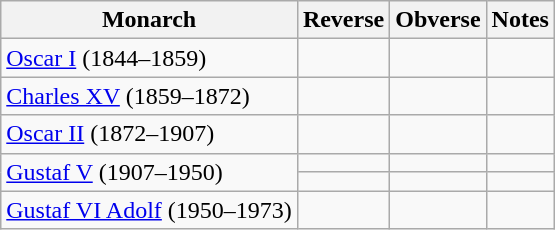<table class="wikitable">
<tr>
<th>Monarch</th>
<th>Reverse</th>
<th>Obverse</th>
<th>Notes</th>
</tr>
<tr>
<td><a href='#'>Oscar I</a> (1844–1859)</td>
<td></td>
<td></td>
<td></td>
</tr>
<tr>
<td><a href='#'>Charles XV</a> (1859–1872)</td>
<td></td>
<td></td>
<td></td>
</tr>
<tr>
<td><a href='#'>Oscar II</a> (1872–1907)</td>
<td></td>
<td></td>
<td></td>
</tr>
<tr>
<td rowspan="2"><a href='#'>Gustaf V</a> (1907–1950)</td>
<td></td>
<td></td>
<td></td>
</tr>
<tr>
<td></td>
<td></td>
<td></td>
</tr>
<tr>
<td><a href='#'>Gustaf VI Adolf</a> (1950–1973)</td>
<td></td>
<td></td>
<td></td>
</tr>
</table>
